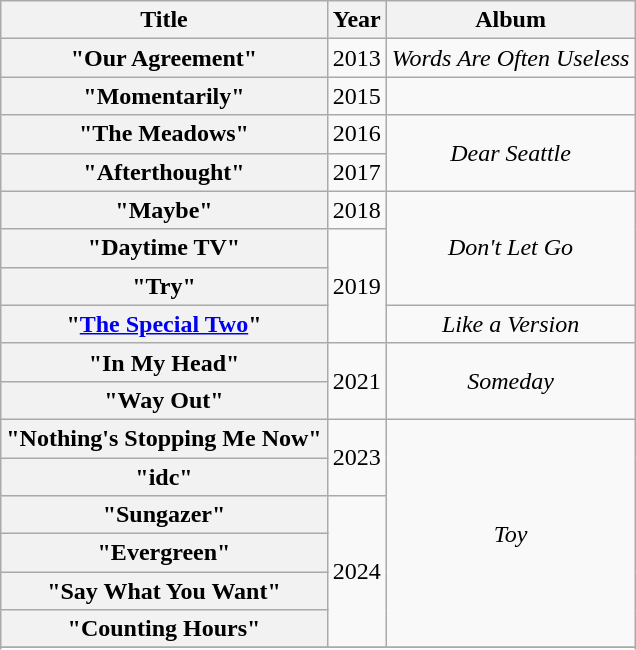<table class="wikitable plainrowheaders" style="text-align:center;" border="1">
<tr>
<th>Title</th>
<th>Year</th>
<th>Album</th>
</tr>
<tr>
<th scope="row">"Our Agreement"</th>
<td>2013</td>
<td><em>Words Are Often Useless</em></td>
</tr>
<tr>
<th scope="row">"Momentarily"</th>
<td>2015</td>
<td></td>
</tr>
<tr>
<th scope="row">"The Meadows"</th>
<td>2016</td>
<td align="center" rowspan="2"><em>Dear Seattle</em></td>
</tr>
<tr>
<th scope="row">"Afterthought"</th>
<td>2017</td>
</tr>
<tr>
<th scope="row">"Maybe"</th>
<td>2018</td>
<td align="center" rowspan="3"><em>Don't Let Go</em></td>
</tr>
<tr>
<th scope="row">"Daytime TV"</th>
<td rowspan="3">2019</td>
</tr>
<tr>
<th scope="row">"Try"</th>
</tr>
<tr>
<th scope="row">"<a href='#'>The Special Two</a>"<br></th>
<td><em>Like a Version</em></td>
</tr>
<tr>
<th scope="row">"In My Head"</th>
<td rowspan="2">2021</td>
<td rowspan="2"><em>Someday</em></td>
</tr>
<tr>
<th scope="row">"Way Out"</th>
</tr>
<tr>
<th scope="row">"Nothing's Stopping Me Now"</th>
<td rowspan="2">2023</td>
<td rowspan="6"><em>Toy</em></td>
</tr>
<tr>
<th scope="row">"idc"</th>
</tr>
<tr>
<th scope="row">"Sungazer"</th>
<td rowspan="4">2024</td>
</tr>
<tr>
<th scope="row">"Evergreen"</th>
</tr>
<tr>
<th scope="row">"Say What You Want"</th>
</tr>
<tr>
<th scope="row">"Counting Hours"</th>
</tr>
<tr>
</tr>
<tr>
</tr>
</table>
